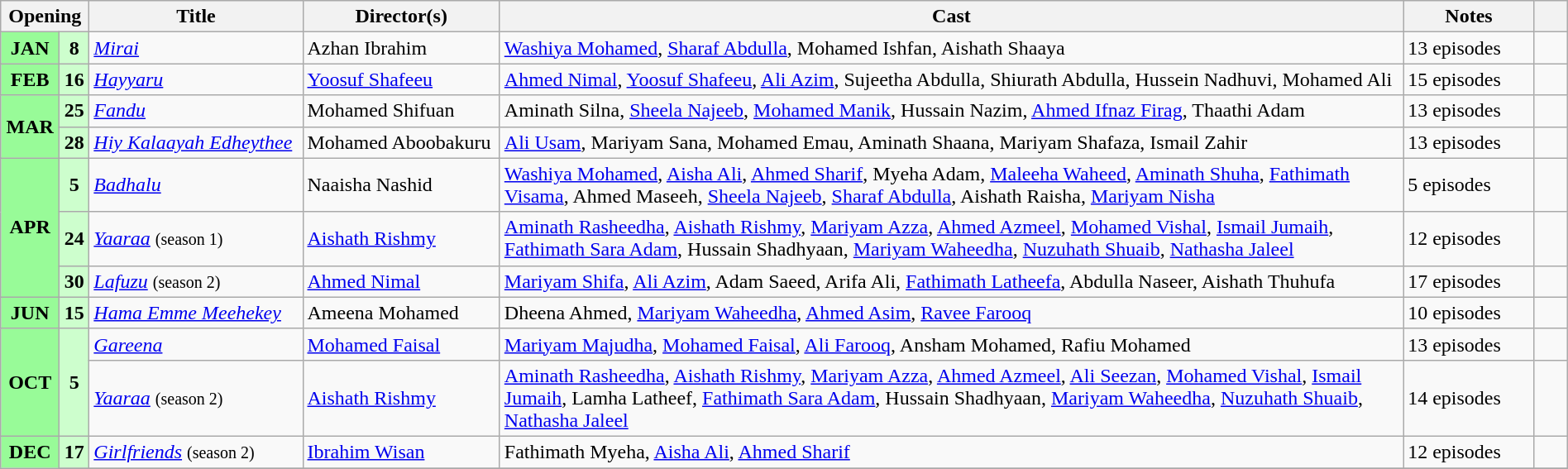<table class="wikitable plainrowheaders" width="100%">
<tr>
<th scope="col" colspan="2" width=4%>Opening</th>
<th scope="col" width=13%>Title</th>
<th scope="col" width=12%>Director(s)</th>
<th scope="col" width=55%>Cast</th>
<th scope="col" width=8%>Notes</th>
<th scope="col" width=2%></th>
</tr>
<tr>
<td style="text-align:center; background:#98fb98; textcolor:#000;"><strong>JAN</strong></td>
<td style="text-align:center; textcolor:#000; background:#cdfecd;"><strong>8</strong></td>
<td><em><a href='#'>Mirai</a></em></td>
<td>Azhan Ibrahim</td>
<td><a href='#'>Washiya Mohamed</a>, <a href='#'>Sharaf Abdulla</a>, Mohamed Ishfan, Aishath Shaaya</td>
<td>13 episodes</td>
<td style="text-align:center;"></td>
</tr>
<tr>
<td style="text-align:center; background:#98fb98; textcolor:#000;"><strong>FEB</strong></td>
<td style="text-align:center; textcolor:#000; background:#cdfecd;"><strong>16</strong></td>
<td><em><a href='#'>Hayyaru</a></em></td>
<td><a href='#'>Yoosuf Shafeeu</a></td>
<td><a href='#'>Ahmed Nimal</a>, <a href='#'>Yoosuf Shafeeu</a>, <a href='#'>Ali Azim</a>, Sujeetha Abdulla, Shiurath Abdulla, Hussein Nadhuvi, Mohamed Ali</td>
<td>15 episodes</td>
<td style="text-align:center;"></td>
</tr>
<tr>
<td rowspan="2" style="text-align:center; background:#98fb98; textcolor:#000;"><strong>MAR</strong></td>
<td style="text-align:center; textcolor:#000; background:#cdfecd;"><strong>25</strong></td>
<td><em><a href='#'>Fandu</a></em></td>
<td>Mohamed Shifuan</td>
<td>Aminath Silna, <a href='#'>Sheela Najeeb</a>, <a href='#'>Mohamed Manik</a>, Hussain Nazim, <a href='#'>Ahmed Ifnaz Firag</a>, Thaathi Adam</td>
<td>13 episodes</td>
<td style="text-align:center;"></td>
</tr>
<tr>
<td style="text-align:center; textcolor:#000; background:#cdfecd;"><strong>28</strong></td>
<td><em><a href='#'>Hiy Kalaayah Edheythee</a></em></td>
<td>Mohamed Aboobakuru</td>
<td><a href='#'>Ali Usam</a>, Mariyam Sana, Mohamed Emau, Aminath Shaana, Mariyam Shafaza, Ismail Zahir</td>
<td>13 episodes</td>
<td style="text-align:center;"></td>
</tr>
<tr>
<td style="text-align:center; background:#98fb98; textcolor:#000;" rowspan="3"><strong>APR</strong></td>
<td style="text-align:center; textcolor:#000; background:#cdfecd;"><strong>5</strong></td>
<td><em><a href='#'>Badhalu</a></em></td>
<td>Naaisha Nashid</td>
<td><a href='#'>Washiya Mohamed</a>, <a href='#'>Aisha Ali</a>, <a href='#'>Ahmed Sharif</a>, Myeha Adam, <a href='#'>Maleeha Waheed</a>, <a href='#'>Aminath Shuha</a>, <a href='#'>Fathimath Visama</a>, Ahmed Maseeh, <a href='#'>Sheela Najeeb</a>, <a href='#'>Sharaf Abdulla</a>, Aishath Raisha, <a href='#'>Mariyam Nisha</a></td>
<td>5 episodes</td>
<td style="text-align:center;"></td>
</tr>
<tr>
<td style="text-align:center; textcolor:#000; background:#cdfecd;"><strong>24</strong></td>
<td><em><a href='#'>Yaaraa</a></em> <small>(season 1)</small></td>
<td><a href='#'>Aishath Rishmy</a></td>
<td><a href='#'>Aminath Rasheedha</a>, <a href='#'>Aishath Rishmy</a>, <a href='#'>Mariyam Azza</a>, <a href='#'>Ahmed Azmeel</a>, <a href='#'>Mohamed Vishal</a>, <a href='#'>Ismail Jumaih</a>, <a href='#'>Fathimath Sara Adam</a>, Hussain Shadhyaan, <a href='#'>Mariyam Waheedha</a>, <a href='#'>Nuzuhath Shuaib</a>, <a href='#'>Nathasha Jaleel</a></td>
<td>12 episodes</td>
<td style="text-align:center;"></td>
</tr>
<tr>
<td style="text-align:center; textcolor:#000; background:#cdfecd;"><strong>30</strong></td>
<td><em><a href='#'>Lafuzu</a></em> <small>(season 2)</small></td>
<td><a href='#'>Ahmed Nimal</a></td>
<td><a href='#'>Mariyam Shifa</a>, <a href='#'>Ali Azim</a>, Adam Saeed, Arifa Ali, <a href='#'>Fathimath Latheefa</a>, Abdulla Naseer, Aishath Thuhufa</td>
<td>17 episodes</td>
<td style="text-align:center;"></td>
</tr>
<tr>
<td style="text-align:center; background:#98fb98; textcolor:#000;"><strong>JUN</strong></td>
<td style="text-align:center; textcolor:#000; background:#cdfecd;"><strong>15</strong></td>
<td><em><a href='#'>Hama Emme Meehekey</a></em></td>
<td>Ameena Mohamed</td>
<td>Dheena Ahmed, <a href='#'>Mariyam Waheedha</a>, <a href='#'>Ahmed Asim</a>, <a href='#'>Ravee Farooq</a></td>
<td>10 episodes</td>
<td style="text-align:center;"></td>
</tr>
<tr>
<td style="text-align:center; background:#98fb98; textcolor:#000;" rowspan="2"><strong>OCT</strong></td>
<td style="text-align:center; textcolor:#000; background:#cdfecd;" rowspan="2"><strong>5</strong></td>
<td><em><a href='#'>Gareena</a></em></td>
<td><a href='#'>Mohamed Faisal</a></td>
<td><a href='#'>Mariyam Majudha</a>, <a href='#'>Mohamed Faisal</a>, <a href='#'>Ali Farooq</a>, Ansham Mohamed, Rafiu Mohamed</td>
<td>13 episodes</td>
<td style="text-align:center;"></td>
</tr>
<tr>
<td><em><a href='#'>Yaaraa</a></em> <small>(season 2)</small></td>
<td><a href='#'>Aishath Rishmy</a></td>
<td><a href='#'>Aminath Rasheedha</a>, <a href='#'>Aishath Rishmy</a>, <a href='#'>Mariyam Azza</a>, <a href='#'>Ahmed Azmeel</a>, <a href='#'>Ali Seezan</a>, <a href='#'>Mohamed Vishal</a>, <a href='#'>Ismail Jumaih</a>, Lamha Latheef, <a href='#'>Fathimath Sara Adam</a>, Hussain Shadhyaan, <a href='#'>Mariyam Waheedha</a>, <a href='#'>Nuzuhath Shuaib</a>, <a href='#'>Nathasha Jaleel</a></td>
<td>14 episodes</td>
<td style="text-align:center;"></td>
</tr>
<tr>
<td style="text-align:center; background:#98fb98; textcolor:#000;" rowspan="2"><strong>DEC</strong></td>
<td style="text-align:center; textcolor:#000; background:#cdfecd;"><strong>17</strong></td>
<td><em><a href='#'>Girlfriends</a></em> <small>(season 2)</small></td>
<td><a href='#'>Ibrahim Wisan</a></td>
<td>Fathimath Myeha, <a href='#'>Aisha Ali</a>, <a href='#'>Ahmed Sharif</a></td>
<td>12 episodes</td>
<td style="text-align: center;"></td>
</tr>
<tr>
</tr>
</table>
